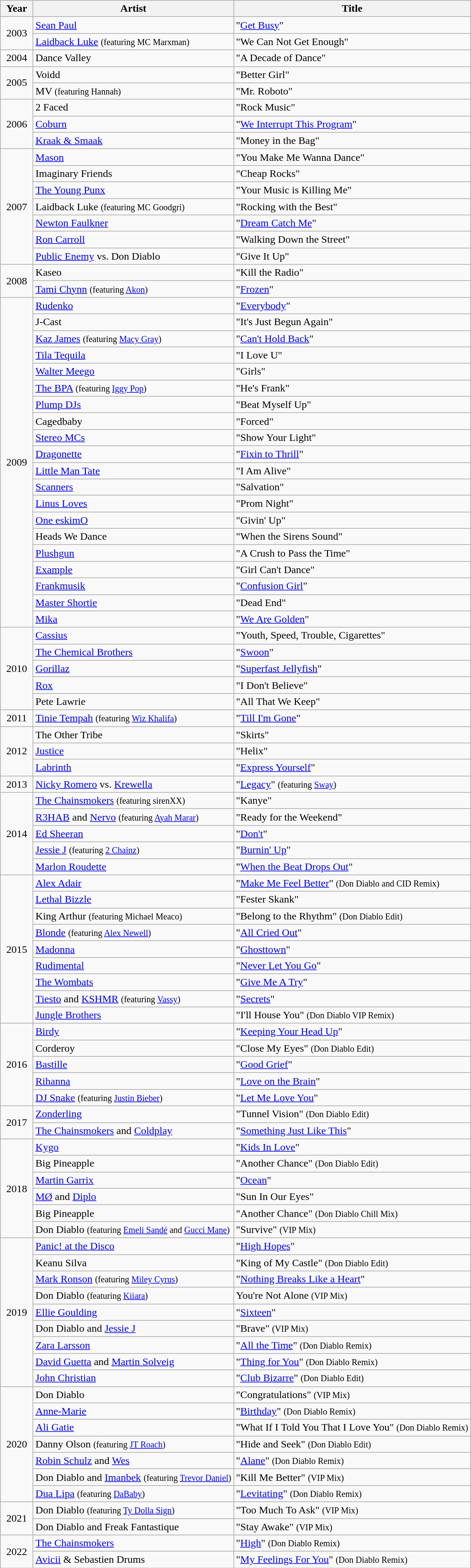<table class="wikitable plainrowheaders">
<tr>
<th width="43">Year</th>
<th>Artist</th>
<th>Title</th>
</tr>
<tr>
<td rowspan="2" align="center">2003</td>
<td><a href='#'>Sean Paul</a></td>
<td>"<a href='#'>Get Busy</a>"</td>
</tr>
<tr>
<td><a href='#'>Laidback Luke</a> <small>(featuring MC Marxman)</small></td>
<td>"We Can Not Get Enough"</td>
</tr>
<tr>
<td align="center">2004</td>
<td>Dance Valley</td>
<td>"A Decade of Dance"</td>
</tr>
<tr>
<td rowspan="2" align="center">2005</td>
<td>Voidd</td>
<td>"Better Girl"</td>
</tr>
<tr>
<td>MV <small>(featuring Hannah)</small></td>
<td>"Mr. Roboto"</td>
</tr>
<tr>
<td rowspan="3" align="center">2006</td>
<td>2 Faced</td>
<td>"Rock Music"</td>
</tr>
<tr>
<td><a href='#'>Coburn</a></td>
<td>"<a href='#'>We Interrupt This Program</a>"</td>
</tr>
<tr>
<td><a href='#'>Kraak & Smaak</a></td>
<td>"Money in the Bag"</td>
</tr>
<tr>
<td rowspan="7" align="center">2007</td>
<td><a href='#'>Mason</a></td>
<td>"You Make Me Wanna Dance"</td>
</tr>
<tr>
<td>Imaginary Friends</td>
<td>"Cheap Rocks"</td>
</tr>
<tr>
<td><a href='#'>The Young Punx</a></td>
<td>"Your Music is Killing Me"</td>
</tr>
<tr>
<td>Laidback Luke <small>(featuring MC Goodgri)</small></td>
<td>"Rocking with the Best"</td>
</tr>
<tr>
<td><a href='#'>Newton Faulkner</a></td>
<td>"<a href='#'>Dream Catch Me</a>"</td>
</tr>
<tr>
<td><a href='#'>Ron Carroll</a></td>
<td>"Walking Down the Street"</td>
</tr>
<tr>
<td><a href='#'>Public Enemy</a> vs. Don Diablo</td>
<td>"Give It Up"</td>
</tr>
<tr>
<td rowspan="2" align="center">2008</td>
<td>Kaseo</td>
<td>"Kill the Radio"</td>
</tr>
<tr>
<td><a href='#'>Tami Chynn</a> <small>(featuring <a href='#'>Akon</a>)</small></td>
<td>"<a href='#'>Frozen</a>"</td>
</tr>
<tr>
<td rowspan="20" align="center">2009</td>
<td><a href='#'>Rudenko</a></td>
<td>"<a href='#'>Everybody</a>"</td>
</tr>
<tr>
<td>J-Cast</td>
<td>"It's Just Begun Again"</td>
</tr>
<tr>
<td><a href='#'>Kaz James</a> <small>(featuring <a href='#'>Macy Gray</a>)</small></td>
<td>"<a href='#'>Can't Hold Back</a>"</td>
</tr>
<tr>
<td><a href='#'>Tila Tequila</a></td>
<td>"I Love U"</td>
</tr>
<tr>
<td><a href='#'>Walter Meego</a></td>
<td>"Girls"</td>
</tr>
<tr>
<td><a href='#'>The BPA</a> <small>(featuring <a href='#'>Iggy Pop</a>)</small></td>
<td>"He's Frank"</td>
</tr>
<tr>
<td><a href='#'>Plump DJs</a></td>
<td>"Beat Myself Up"</td>
</tr>
<tr>
<td>Cagedbaby</td>
<td>"Forced"</td>
</tr>
<tr>
<td><a href='#'>Stereo MCs</a></td>
<td>"Show Your Light"</td>
</tr>
<tr>
<td><a href='#'>Dragonette</a></td>
<td>"<a href='#'>Fixin to Thrill</a>"</td>
</tr>
<tr>
<td><a href='#'>Little Man Tate</a></td>
<td>"I Am Alive"</td>
</tr>
<tr>
<td><a href='#'>Scanners</a></td>
<td>"Salvation"</td>
</tr>
<tr>
<td><a href='#'>Linus Loves</a></td>
<td>"Prom Night"</td>
</tr>
<tr>
<td><a href='#'>One eskimO</a></td>
<td>"Givin' Up"</td>
</tr>
<tr>
<td>Heads We Dance</td>
<td>"When the Sirens Sound"</td>
</tr>
<tr>
<td><a href='#'>Plushgun</a></td>
<td>"A Crush to Pass the Time"</td>
</tr>
<tr>
<td><a href='#'>Example</a></td>
<td>"Girl Can't Dance"</td>
</tr>
<tr>
<td><a href='#'>Frankmusik</a></td>
<td>"<a href='#'>Confusion Girl</a>"</td>
</tr>
<tr>
<td><a href='#'>Master Shortie</a></td>
<td>"Dead End"</td>
</tr>
<tr>
<td><a href='#'>Mika</a></td>
<td>"<a href='#'>We Are Golden</a>"</td>
</tr>
<tr>
<td rowspan="5" align="center">2010</td>
<td><a href='#'>Cassius</a></td>
<td>"Youth, Speed, Trouble, Cigarettes"</td>
</tr>
<tr>
<td><a href='#'>The Chemical Brothers</a></td>
<td>"<a href='#'>Swoon</a>"</td>
</tr>
<tr>
<td><a href='#'>Gorillaz</a></td>
<td>"<a href='#'>Superfast Jellyfish</a>"</td>
</tr>
<tr>
<td><a href='#'>Rox</a></td>
<td>"I Don't Believe"</td>
</tr>
<tr>
<td>Pete Lawrie</td>
<td>"All That We Keep"</td>
</tr>
<tr>
<td align="center">2011</td>
<td><a href='#'>Tinie Tempah</a> <small>(featuring <a href='#'>Wiz Khalifa</a>)</small></td>
<td>"<a href='#'>Till I'm Gone</a>"</td>
</tr>
<tr>
<td rowspan="3" align="center">2012</td>
<td>The Other Tribe</td>
<td>"Skirts"</td>
</tr>
<tr>
<td><a href='#'>Justice</a></td>
<td>"Helix"</td>
</tr>
<tr>
<td><a href='#'>Labrinth</a></td>
<td>"<a href='#'>Express Yourself</a>"</td>
</tr>
<tr>
<td align="center">2013</td>
<td><a href='#'>Nicky Romero</a> vs. <a href='#'>Krewella</a></td>
<td>"<a href='#'>Legacy</a>" <small>(featuring <a href='#'>Sway</a>)</small></td>
</tr>
<tr>
<td rowspan="5" align="center">2014</td>
<td><a href='#'>The Chainsmokers</a> <small>(featuring sirenXX)</small></td>
<td>"Kanye"</td>
</tr>
<tr>
<td><a href='#'>R3HAB</a> and <a href='#'>Nervo</a> <small>(featuring <a href='#'>Ayah Marar</a>)</small></td>
<td>"Ready for the Weekend"</td>
</tr>
<tr>
<td><a href='#'>Ed Sheeran</a></td>
<td>"<a href='#'>Don't</a>"</td>
</tr>
<tr>
<td><a href='#'>Jessie J</a> <small>(featuring <a href='#'>2 Chainz</a>)</small></td>
<td>"<a href='#'>Burnin' Up</a>"</td>
</tr>
<tr>
<td><a href='#'>Marlon Roudette</a></td>
<td>"<a href='#'>When the Beat Drops Out</a>"</td>
</tr>
<tr>
<td rowspan="9" align="center">2015</td>
<td><a href='#'>Alex Adair</a></td>
<td>"<a href='#'>Make Me Feel Better</a>" <small>(Don Diablo and CID Remix)</small></td>
</tr>
<tr>
<td><a href='#'>Lethal Bizzle</a></td>
<td>"Fester Skank"</td>
</tr>
<tr>
<td>King Arthur <small>(featuring Michael Meaco)</small></td>
<td>"Belong to the Rhythm" <small>(Don Diablo Edit)</small></td>
</tr>
<tr>
<td><a href='#'>Blonde</a> <small>(featuring <a href='#'>Alex Newell</a>)</small></td>
<td>"<a href='#'>All Cried Out</a>"</td>
</tr>
<tr>
<td><a href='#'>Madonna</a></td>
<td>"<a href='#'>Ghosttown</a>"</td>
</tr>
<tr>
<td><a href='#'>Rudimental</a></td>
<td>"<a href='#'>Never Let You Go</a>"</td>
</tr>
<tr>
<td><a href='#'>The Wombats</a></td>
<td>"<a href='#'>Give Me A Try</a>"</td>
</tr>
<tr>
<td><a href='#'>Tiesto</a> and <a href='#'>KSHMR</a> <small>(featuring <a href='#'>Vassy</a>)</small></td>
<td>"<a href='#'>Secrets</a>"</td>
</tr>
<tr>
<td><a href='#'>Jungle Brothers</a></td>
<td>"I'll House You" <small>(Don Diablo VIP Remix)</small></td>
</tr>
<tr>
<td rowspan="5" align="center">2016</td>
<td><a href='#'>Birdy</a></td>
<td>"<a href='#'>Keeping Your Head Up</a>"</td>
</tr>
<tr>
<td>Corderoy</td>
<td>"Close My Eyes" <small>(Don Diablo Edit)</small></td>
</tr>
<tr>
<td><a href='#'>Bastille</a></td>
<td>"<a href='#'>Good Grief</a>"</td>
</tr>
<tr>
<td><a href='#'>Rihanna</a></td>
<td>"<a href='#'>Love on the Brain</a>"</td>
</tr>
<tr>
<td><a href='#'>DJ Snake</a> <small>(featuring <a href='#'>Justin Bieber</a>)</small></td>
<td>"<a href='#'>Let Me Love You</a>"</td>
</tr>
<tr>
<td rowspan="2" align="center">2017</td>
<td><a href='#'>Zonderling</a></td>
<td>"Tunnel Vision" <small>(Don Diablo Edit)</small></td>
</tr>
<tr>
<td><a href='#'>The Chainsmokers</a> and <a href='#'>Coldplay</a></td>
<td>"<a href='#'>Something Just Like This</a>"</td>
</tr>
<tr>
<td rowspan="6" align="center">2018</td>
<td><a href='#'>Kygo</a></td>
<td>"<a href='#'>Kids In Love</a>"</td>
</tr>
<tr>
<td>Big Pineapple</td>
<td>"Another Chance" <small>(Don Diablo Edit)</small></td>
</tr>
<tr>
<td><a href='#'>Martin Garrix</a></td>
<td>"<a href='#'>Ocean</a>"</td>
</tr>
<tr>
<td><a href='#'>MØ</a> and <a href='#'>Diplo</a></td>
<td>"Sun In Our Eyes"</td>
</tr>
<tr>
<td>Big Pineapple</td>
<td>"Another Chance" <small>(Don Diablo Chill Mix)</small></td>
</tr>
<tr>
<td>Don Diablo <small>(featuring <a href='#'>Emeli Sandé</a> and <a href='#'>Gucci Mane</a>)</small></td>
<td>"Survive" <small>(VIP Mix)</small></td>
</tr>
<tr>
<td rowspan="9" align="center">2019</td>
<td><a href='#'>Panic! at the Disco</a></td>
<td>"<a href='#'>High Hopes</a>"</td>
</tr>
<tr>
<td>Keanu Silva</td>
<td>"King of My Castle" <small>(Don Diablo Edit)</small></td>
</tr>
<tr>
<td><a href='#'>Mark Ronson</a> <small>(featuring <a href='#'>Miley Cyrus</a>)</small></td>
<td>"<a href='#'>Nothing Breaks Like a Heart</a>"</td>
</tr>
<tr>
<td>Don Diablo <small>(featuring <a href='#'>Kiiara</a>)</small></td>
<td>You're Not Alone <small>(VIP Mix)</small></td>
</tr>
<tr>
<td><a href='#'>Ellie Goulding</a></td>
<td>"<a href='#'>Sixteen</a>"</td>
</tr>
<tr>
<td>Don Diablo and <a href='#'>Jessie J</a></td>
<td>"Brave" <small>(VIP Mix)</small></td>
</tr>
<tr>
<td><a href='#'>Zara Larsson</a></td>
<td>"<a href='#'>All the Time</a>" <small>(Don Diablo Remix)</small></td>
</tr>
<tr>
<td><a href='#'>David Guetta</a> and <a href='#'>Martin Solveig</a></td>
<td>"<a href='#'>Thing for You</a>" <small>(Don Diablo Remix)</small></td>
</tr>
<tr>
<td><a href='#'>John Christian</a></td>
<td>"<a href='#'>Club Bizarre</a>" <small>(Don Diablo Edit)</small></td>
</tr>
<tr>
<td rowspan="7" align="center">2020</td>
<td>Don Diablo</td>
<td>"Congratulations" <small>(VIP Mix)</small></td>
</tr>
<tr>
<td><a href='#'>Anne-Marie</a></td>
<td>"<a href='#'>Birthday</a>" <small>(Don Diablo Remix)</small></td>
</tr>
<tr>
<td><a href='#'>Ali Gatie</a></td>
<td>"What If I Told You That I Love You" <small>(Don Diablo Remix)</small></td>
</tr>
<tr>
<td>Danny Olson <small>(featuring <a href='#'>JT Roach</a>)</small></td>
<td>"Hide and Seek" <small>(Don Diablo Edit)</small></td>
</tr>
<tr>
<td><a href='#'>Robin Schulz</a> and <a href='#'>Wes</a></td>
<td>"<a href='#'>Alane</a>" <small>(Don Diablo Remix)</small></td>
</tr>
<tr>
<td>Don Diablo and <a href='#'>Imanbek</a> <small>(featuring <a href='#'>Trevor Daniel</a>)</small></td>
<td>"Kill Me Better" <small>(VIP Mix)</small></td>
</tr>
<tr>
<td><a href='#'>Dua Lipa</a> <small>(featuring <a href='#'>DaBaby</a>)</small></td>
<td>"<a href='#'>Levitating</a>" <small>(Don Diablo Remix)</small></td>
</tr>
<tr>
<td rowspan="2" align="center">2021</td>
<td>Don Diablo <small>(featuring <a href='#'>Ty Dolla Sign</a>)</small></td>
<td>"Too Much To Ask" <small>(VIP Mix)</small></td>
</tr>
<tr>
<td>Don Diablo and Freak Fantastique</td>
<td>"Stay Awake" <small>(VIP Mix)</small></td>
</tr>
<tr>
<td rowspan="2" align="center">2022</td>
<td><a href='#'>The Chainsmokers</a></td>
<td>"<a href='#'>High</a>" <small>(Don Diablo Remix)</small></td>
</tr>
<tr>
<td><a href='#'>Avicii</a> & Sebastien Drums</td>
<td>"<a href='#'>My Feelings For You</a>" <small>(Don Diablo Remix)</small></td>
</tr>
</table>
